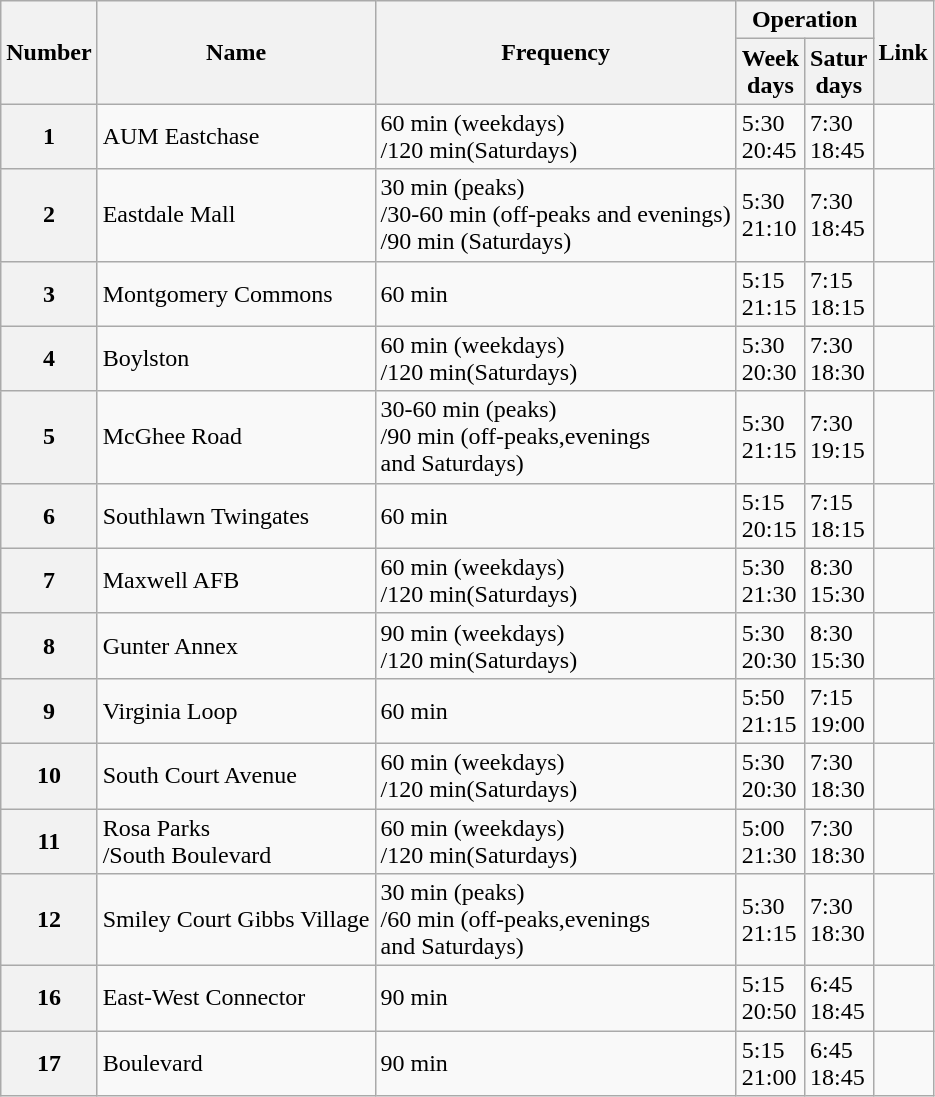<table class="wikitable">
<tr>
<th rowspan=2>Number</th>
<th rowspan=2>Name</th>
<th rowspan=2>Frequency</th>
<th colspan=2>Operation</th>
<th rowspan=2>Link</th>
</tr>
<tr>
<th>Week<br>days</th>
<th>Satur<br>days</th>
</tr>
<tr>
<th>1</th>
<td>AUM Eastchase</td>
<td>60 min (weekdays)<br>/120 min(Saturdays)</td>
<td>5:30<br>20:45</td>
<td>7:30<br>18:45</td>
<td></td>
</tr>
<tr>
<th>2</th>
<td>Eastdale Mall</td>
<td>30 min (peaks)<br>/30-60 min (off-peaks and evenings)<br>/90 min (Saturdays)</td>
<td>5:30<br>21:10</td>
<td>7:30<br>18:45</td>
<td></td>
</tr>
<tr>
<th>3</th>
<td>Montgomery Commons</td>
<td>60 min</td>
<td>5:15<br>21:15</td>
<td>7:15<br>18:15</td>
<td></td>
</tr>
<tr>
<th>4</th>
<td>Boylston</td>
<td>60 min (weekdays)<br>/120 min(Saturdays)</td>
<td>5:30<br>20:30</td>
<td>7:30<br>18:30</td>
<td></td>
</tr>
<tr>
<th>5</th>
<td>McGhee Road</td>
<td>30-60 min (peaks)<br>/90 min (off-peaks,evenings<br>and Saturdays)</td>
<td>5:30<br>21:15</td>
<td>7:30<br>19:15</td>
<td></td>
</tr>
<tr>
<th>6</th>
<td>Southlawn Twingates</td>
<td>60 min</td>
<td>5:15<br>20:15</td>
<td>7:15<br>18:15</td>
<td></td>
</tr>
<tr>
<th>7</th>
<td>Maxwell AFB</td>
<td>60 min (weekdays)<br>/120 min(Saturdays)</td>
<td>5:30<br>21:30</td>
<td>8:30<br>15:30</td>
<td></td>
</tr>
<tr>
<th>8</th>
<td>Gunter Annex</td>
<td>90 min (weekdays)<br>/120 min(Saturdays)</td>
<td>5:30<br>20:30</td>
<td>8:30<br>15:30</td>
<td></td>
</tr>
<tr>
<th>9</th>
<td>Virginia Loop</td>
<td>60 min</td>
<td>5:50<br>21:15</td>
<td>7:15<br>19:00</td>
<td></td>
</tr>
<tr>
<th>10</th>
<td>South Court Avenue</td>
<td>60 min (weekdays)<br>/120 min(Saturdays)</td>
<td>5:30<br>20:30</td>
<td>7:30<br>18:30</td>
<td></td>
</tr>
<tr>
<th>11</th>
<td>Rosa Parks<br>/South Boulevard</td>
<td>60 min (weekdays)<br>/120 min(Saturdays)</td>
<td>5:00<br>21:30</td>
<td>7:30<br>18:30</td>
<td></td>
</tr>
<tr>
<th>12</th>
<td>Smiley Court Gibbs Village</td>
<td>30 min (peaks)<br>/60 min (off-peaks,evenings<br>and Saturdays)</td>
<td>5:30<br>21:15</td>
<td>7:30<br>18:30</td>
<td></td>
</tr>
<tr>
<th>16</th>
<td>East-West Connector</td>
<td>90 min</td>
<td>5:15<br>20:50</td>
<td>6:45<br>18:45</td>
<td></td>
</tr>
<tr>
<th>17</th>
<td>Boulevard</td>
<td>90 min</td>
<td>5:15<br>21:00</td>
<td>6:45<br>18:45</td>
<td></td>
</tr>
</table>
